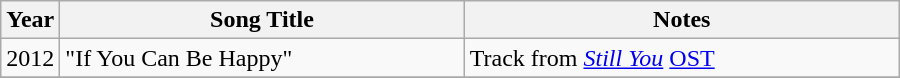<table class="wikitable" style="width:600px">
<tr>
<th width=10>Year</th>
<th>Song Title</th>
<th>Notes</th>
</tr>
<tr>
<td>2012</td>
<td>"If You Can Be Happy" </td>
<td>Track from <em><a href='#'>Still You</a></em> <a href='#'>OST</a></td>
</tr>
<tr>
</tr>
</table>
